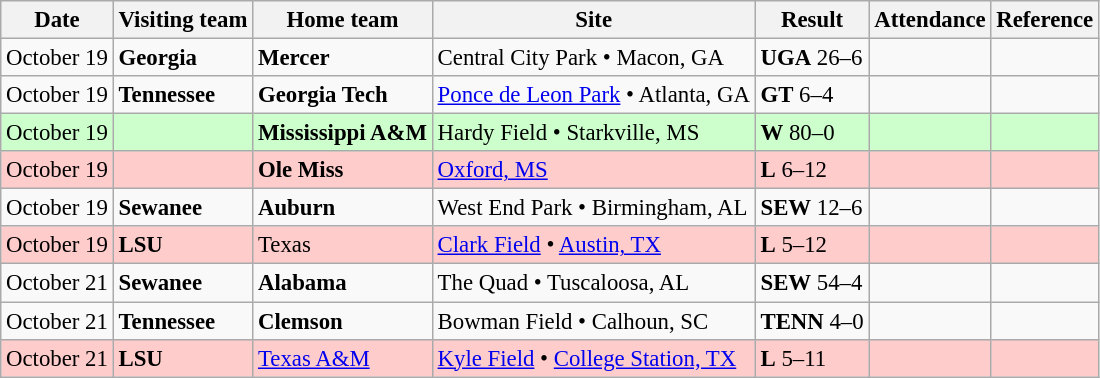<table class="wikitable" style="font-size:95%;">
<tr>
<th>Date</th>
<th>Visiting team</th>
<th>Home team</th>
<th>Site</th>
<th>Result</th>
<th>Attendance</th>
<th class="unsortable">Reference</th>
</tr>
<tr bgcolor=>
<td>October 19</td>
<td><strong>Georgia</strong></td>
<td><strong>Mercer</strong></td>
<td>Central City Park • Macon, GA</td>
<td><strong>UGA</strong> 26–6</td>
<td></td>
<td></td>
</tr>
<tr bgcolor=>
<td>October 19</td>
<td><strong>Tennessee</strong></td>
<td><strong>Georgia Tech</strong></td>
<td><a href='#'>Ponce de Leon Park</a> • Atlanta, GA</td>
<td><strong>GT</strong> 6–4</td>
<td></td>
<td></td>
</tr>
<tr bgcolor=ccffcc>
<td>October 19</td>
<td></td>
<td><strong>Mississippi A&M</strong></td>
<td>Hardy Field • Starkville, MS</td>
<td><strong>W</strong> 80–0</td>
<td></td>
<td></td>
</tr>
<tr bgcolor=ffcccc>
<td>October 19</td>
<td></td>
<td><strong>Ole Miss</strong></td>
<td><a href='#'>Oxford, MS</a></td>
<td><strong>L</strong> 6–12</td>
<td></td>
<td></td>
</tr>
<tr bgcolor=>
<td>October 19</td>
<td><strong>Sewanee</strong></td>
<td><strong>Auburn</strong></td>
<td>West End Park • Birmingham, AL</td>
<td><strong>SEW</strong> 12–6</td>
<td></td>
<td></td>
</tr>
<tr bgcolor=ffcccc>
<td>October 19</td>
<td><strong>LSU</strong></td>
<td>Texas</td>
<td><a href='#'>Clark Field</a> • <a href='#'>Austin, TX</a></td>
<td><strong>L</strong> 5–12</td>
<td></td>
<td></td>
</tr>
<tr bgcolor=>
<td>October 21</td>
<td><strong>Sewanee</strong></td>
<td><strong>Alabama</strong></td>
<td>The Quad • Tuscaloosa, AL</td>
<td><strong>SEW</strong> 54–4</td>
<td></td>
<td></td>
</tr>
<tr bgcolor=>
<td>October 21</td>
<td><strong>Tennessee</strong></td>
<td><strong>Clemson</strong></td>
<td>Bowman Field • Calhoun, SC</td>
<td><strong>TENN</strong> 4–0</td>
<td></td>
<td></td>
</tr>
<tr bgcolor=ffcccc>
<td>October 21</td>
<td><strong>LSU</strong></td>
<td><a href='#'>Texas A&M</a></td>
<td><a href='#'>Kyle Field</a> • <a href='#'>College Station, TX</a></td>
<td><strong>L</strong> 5–11</td>
<td></td>
<td></td>
</tr>
</table>
